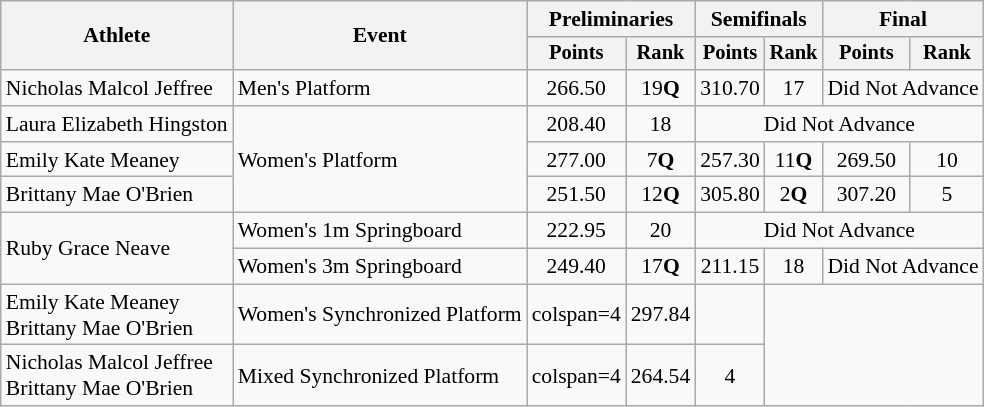<table class=wikitable style="font-size:90%">
<tr>
<th rowspan=2>Athlete</th>
<th rowspan=2>Event</th>
<th colspan=2>Preliminaries</th>
<th colspan=2>Semifinals</th>
<th colspan=2>Final</th>
</tr>
<tr style="font-size:95%">
<th>Points</th>
<th>Rank</th>
<th>Points</th>
<th>Rank</th>
<th>Points</th>
<th>Rank</th>
</tr>
<tr align=center>
<td align=left>Nicholas Malcol Jeffree</td>
<td align=left>Men's Platform</td>
<td>266.50</td>
<td>19<strong>Q</strong></td>
<td>310.70</td>
<td>17</td>
<td colspan=2>Did Not Advance</td>
</tr>
<tr align=center>
<td align=left>Laura Elizabeth Hingston</td>
<td align=left rowspan=3>Women's Platform</td>
<td>208.40</td>
<td>18</td>
<td colspan=4>Did Not Advance</td>
</tr>
<tr align=center>
<td align=left>Emily Kate Meaney</td>
<td>277.00</td>
<td>7<strong>Q</strong></td>
<td>257.30</td>
<td>11<strong>Q</strong></td>
<td>269.50</td>
<td>10</td>
</tr>
<tr align=center>
<td align=left>Brittany Mae O'Brien</td>
<td>251.50</td>
<td>12<strong>Q</strong></td>
<td>305.80</td>
<td>2<strong>Q</strong></td>
<td>307.20</td>
<td>5</td>
</tr>
<tr align=center>
<td align=left rowspan=2>Ruby Grace Neave</td>
<td align=left>Women's 1m Springboard</td>
<td>222.95</td>
<td>20</td>
<td colspan=4>Did Not Advance</td>
</tr>
<tr align=center>
<td align=left>Women's 3m Springboard</td>
<td>249.40</td>
<td>17<strong>Q</strong></td>
<td>211.15</td>
<td>18</td>
<td colspan=2>Did Not Advance</td>
</tr>
<tr align=center>
<td align=left>Emily Kate Meaney<br>Brittany Mae O'Brien</td>
<td align=left>Women's Synchronized Platform</td>
<td>colspan=4 </td>
<td>297.84</td>
<td></td>
</tr>
<tr align=center>
<td align=left>Nicholas Malcol Jeffree<br>Brittany Mae O'Brien</td>
<td align=left>Mixed Synchronized Platform</td>
<td>colspan=4 </td>
<td>264.54</td>
<td>4</td>
</tr>
</table>
